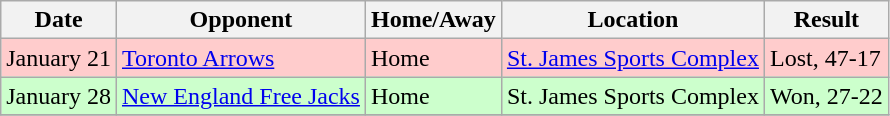<table class="wikitable">
<tr>
<th>Date</th>
<th>Opponent</th>
<th>Home/Away</th>
<th>Location</th>
<th>Result</th>
</tr>
<tr bgcolor= "#FFCCCC">
<td>January 21</td>
<td><a href='#'>Toronto Arrows</a></td>
<td>Home</td>
<td><a href='#'>St. James Sports Complex</a></td>
<td>Lost, 47-17</td>
</tr>
<tr bgcolor= "#CCFFCC">
<td>January 28</td>
<td><a href='#'>New England Free Jacks</a></td>
<td>Home</td>
<td>St. James Sports Complex</td>
<td>Won, 27-22</td>
</tr>
<tr>
</tr>
</table>
